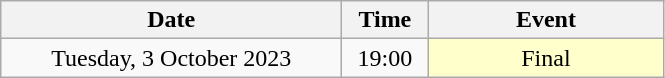<table class = "wikitable" style="text-align:center;">
<tr>
<th width=220>Date</th>
<th width=50>Time</th>
<th width=150>Event</th>
</tr>
<tr>
<td>Tuesday, 3 October 2023</td>
<td>19:00</td>
<td bgcolor=ffffcc>Final</td>
</tr>
</table>
